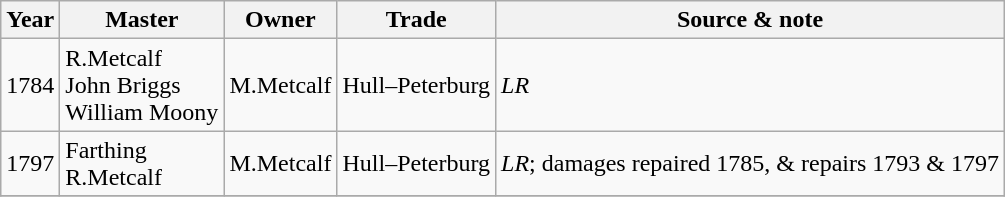<table class=" wikitable">
<tr>
<th>Year</th>
<th>Master</th>
<th>Owner</th>
<th>Trade</th>
<th>Source & note</th>
</tr>
<tr>
<td>1784</td>
<td>R.Metcalf<br>John Briggs<br>William Moony</td>
<td>M.Metcalf</td>
<td>Hull–Peterburg</td>
<td><em>LR</em></td>
</tr>
<tr>
<td>1797</td>
<td>Farthing<br>R.Metcalf</td>
<td>M.Metcalf</td>
<td>Hull–Peterburg</td>
<td><em>LR</em>; damages repaired 1785, & repairs 1793 & 1797</td>
</tr>
<tr>
</tr>
</table>
